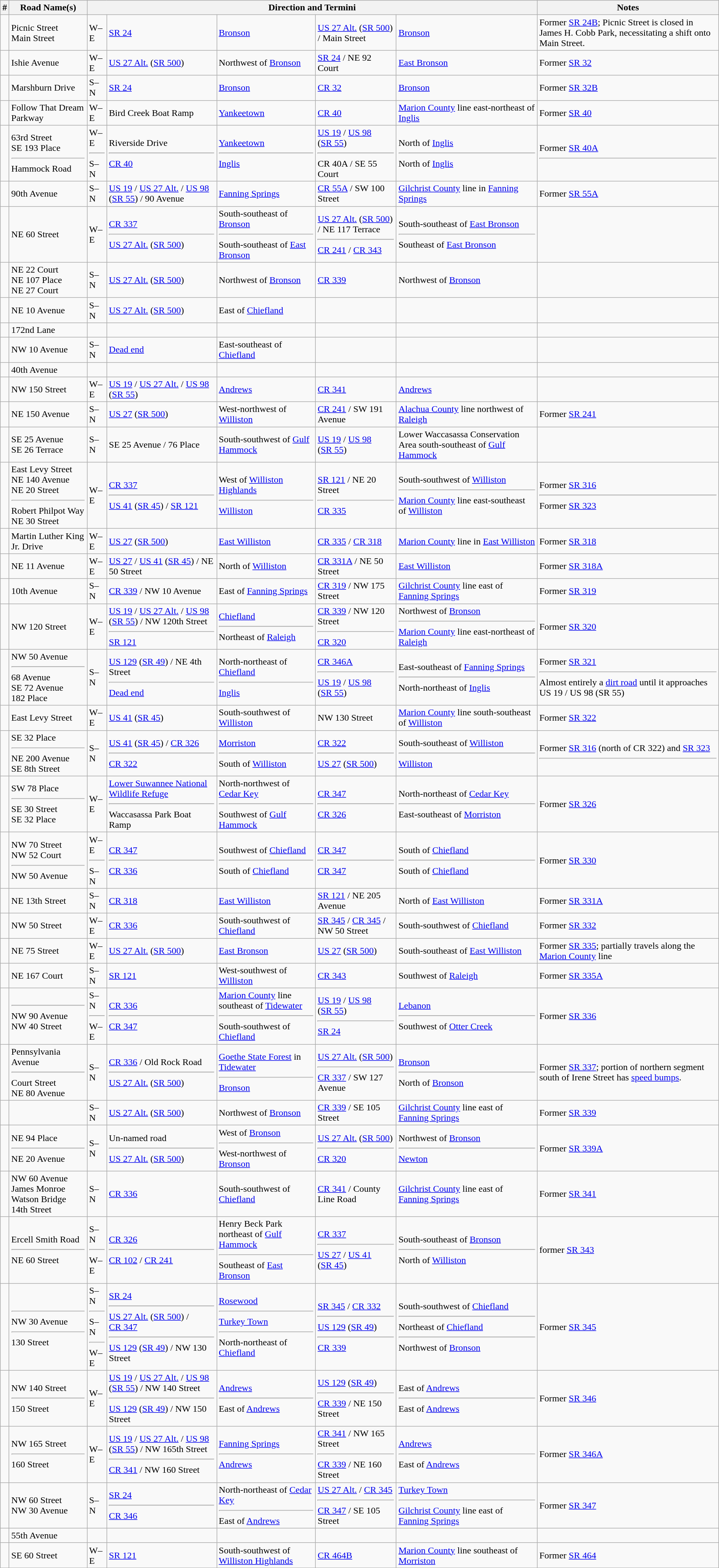<table class="wikitable">
<tr>
<th align=center>#</th>
<th>Road Name(s)</th>
<th colspan=5>Direction and Termini</th>
<th>Notes</th>
</tr>
<tr>
<td></td>
<td>Picnic Street<br>Main Street</td>
<td>W–E</td>
<td><a href='#'>SR 24</a></td>
<td><a href='#'>Bronson</a></td>
<td><a href='#'>US 27 Alt.</a> (<a href='#'>SR 500</a>) / Main Street</td>
<td><a href='#'>Bronson</a></td>
<td>Former <a href='#'>SR 24B</a>; Picnic Street is closed in James H. Cobb Park, necessitating a shift onto Main Street.</td>
</tr>
<tr>
<td></td>
<td>Ishie Avenue</td>
<td>W–E</td>
<td><a href='#'>US 27 Alt.</a> (<a href='#'>SR 500</a>)</td>
<td>Northwest of <a href='#'>Bronson</a></td>
<td><a href='#'>SR 24</a> / NE 92 Court</td>
<td><a href='#'>East Bronson</a></td>
<td>Former <a href='#'>SR 32</a></td>
</tr>
<tr>
<td></td>
<td>Marshburn Drive</td>
<td>S–N</td>
<td><a href='#'>SR 24</a></td>
<td><a href='#'>Bronson</a></td>
<td><a href='#'>CR 32</a></td>
<td><a href='#'>Bronson</a></td>
<td>Former <a href='#'>SR 32B</a></td>
</tr>
<tr>
<td></td>
<td>Follow That Dream Parkway</td>
<td>W–E</td>
<td>Bird Creek Boat Ramp</td>
<td><a href='#'>Yankeetown</a></td>
<td><a href='#'>CR 40</a></td>
<td><a href='#'>Marion County</a> line east-northeast of <a href='#'>Inglis</a></td>
<td>Former <a href='#'>SR 40</a></td>
</tr>
<tr>
<td></td>
<td>63rd Street<br>SE 193 Place<hr>Hammock Road</td>
<td>W–E<hr>S–N</td>
<td>Riverside Drive<hr><a href='#'>CR 40</a></td>
<td><a href='#'>Yankeetown</a><hr><a href='#'>Inglis</a></td>
<td><a href='#'>US 19</a> / <a href='#'>US 98</a> (<a href='#'>SR 55</a>)<hr>CR 40A / SE 55 Court</td>
<td>North of <a href='#'>Inglis</a><hr>North of <a href='#'>Inglis</a></td>
<td>Former <a href='#'>SR 40A</a><hr></td>
</tr>
<tr>
<td></td>
<td>90th Avenue</td>
<td>S–N</td>
<td><a href='#'>US 19</a> / <a href='#'>US 27 Alt.</a> / <a href='#'>US 98</a> (<a href='#'>SR 55</a>) / 90 Avenue</td>
<td><a href='#'>Fanning Springs</a></td>
<td><a href='#'>CR 55A</a> / SW 100 Street</td>
<td><a href='#'>Gilchrist County</a> line in <a href='#'>Fanning Springs</a></td>
<td>Former <a href='#'>SR 55A</a></td>
</tr>
<tr>
<td></td>
<td>NE 60 Street</td>
<td>W–E</td>
<td><a href='#'>CR 337</a><hr><a href='#'>US 27 Alt.</a> (<a href='#'>SR 500</a>)</td>
<td>South-southeast of <a href='#'>Bronson</a><hr>South-southeast of <a href='#'>East Bronson</a></td>
<td><a href='#'>US 27 Alt.</a> (<a href='#'>SR 500</a>) / NE 117 Terrace<hr><a href='#'>CR 241</a> / <a href='#'>CR 343</a></td>
<td>South-southeast of <a href='#'>East Bronson</a><hr>Southeast of <a href='#'>East Bronson</a></td>
<td></td>
</tr>
<tr>
<td></td>
<td>NE 22 Court<br>NE 107 Place<br>NE 27 Court</td>
<td>S–N</td>
<td><a href='#'>US 27 Alt.</a> (<a href='#'>SR 500</a>)</td>
<td>Northwest of <a href='#'>Bronson</a></td>
<td><a href='#'>CR 339</a></td>
<td>Northwest of <a href='#'>Bronson</a></td>
<td></td>
</tr>
<tr>
<td></td>
<td>NE 10 Avenue</td>
<td>S–N</td>
<td><a href='#'>US 27 Alt.</a> (<a href='#'>SR 500</a>)</td>
<td>East of <a href='#'>Chiefland</a></td>
<td></td>
<td></td>
<td></td>
</tr>
<tr>
<td></td>
<td>172nd Lane</td>
<td></td>
<td></td>
<td></td>
<td></td>
<td></td>
<td></td>
</tr>
<tr>
<td></td>
<td>NW 10 Avenue</td>
<td>S–N</td>
<td><a href='#'>Dead end</a></td>
<td>East-southeast of <a href='#'>Chiefland</a></td>
<td></td>
<td></td>
<td></td>
</tr>
<tr>
<td></td>
<td>40th Avenue</td>
<td></td>
<td></td>
<td></td>
<td></td>
<td></td>
<td></td>
</tr>
<tr>
<td></td>
<td>NW 150 Street</td>
<td>W–E</td>
<td><a href='#'>US 19</a> / <a href='#'>US 27 Alt.</a> / <a href='#'>US 98</a> (<a href='#'>SR 55</a>)</td>
<td><a href='#'>Andrews</a></td>
<td><a href='#'>CR 341</a></td>
<td><a href='#'>Andrews</a></td>
<td></td>
</tr>
<tr>
<td></td>
<td>NE 150 Avenue</td>
<td>S–N</td>
<td><a href='#'>US 27</a> (<a href='#'>SR 500</a>)</td>
<td>West-northwest of <a href='#'>Williston</a></td>
<td><a href='#'>CR 241</a> / SW 191 Avenue</td>
<td><a href='#'>Alachua County</a> line northwest of <a href='#'>Raleigh</a></td>
<td>Former <a href='#'>SR 241</a></td>
</tr>
<tr>
<td></td>
<td>SE 25 Avenue<br>SE 26 Terrace</td>
<td>S–N</td>
<td>SE 25 Avenue / 76 Place</td>
<td>South-southwest of <a href='#'>Gulf Hammock</a></td>
<td><a href='#'>US 19</a> / <a href='#'>US 98</a> (<a href='#'>SR 55</a>)</td>
<td>Lower Waccasassa Conservation Area south-southeast of <a href='#'>Gulf Hammock</a></td>
<td></td>
</tr>
<tr>
<td></td>
<td>East Levy Street<br>NE 140 Avenue<br>NE 20 Street<hr>Robert Philpot Way<br>NE 30 Street</td>
<td>W–E</td>
<td><a href='#'>CR 337</a><hr><a href='#'>US 41</a> (<a href='#'>SR 45</a>) / <a href='#'>SR 121</a></td>
<td>West of <a href='#'>Williston Highlands</a><hr><a href='#'>Williston</a></td>
<td><a href='#'>SR 121</a> / NE 20 Street<hr><a href='#'>CR 335</a></td>
<td>South-southwest of <a href='#'>Williston</a><hr><a href='#'>Marion County</a> line east-southeast of <a href='#'>Williston</a></td>
<td>Former <a href='#'>SR 316</a><hr>Former <a href='#'>SR 323</a></td>
</tr>
<tr>
<td></td>
<td>Martin Luther King Jr. Drive</td>
<td>W–E</td>
<td><a href='#'>US 27</a> (<a href='#'>SR 500</a>)</td>
<td><a href='#'>East Williston</a></td>
<td><a href='#'>CR 335</a> / <a href='#'>CR 318</a></td>
<td><a href='#'>Marion County</a> line in <a href='#'>East Williston</a></td>
<td>Former <a href='#'>SR 318</a></td>
</tr>
<tr>
<td></td>
<td>NE 11 Avenue</td>
<td>W–E</td>
<td><a href='#'>US 27</a> / <a href='#'>US 41</a> (<a href='#'>SR 45</a>) / NE 50 Street</td>
<td>North of <a href='#'>Williston</a></td>
<td><a href='#'>CR 331A</a> / NE 50 Street</td>
<td><a href='#'>East Williston</a></td>
<td>Former <a href='#'>SR 318A</a></td>
</tr>
<tr>
<td></td>
<td>10th Avenue</td>
<td>S–N</td>
<td><a href='#'>CR 339</a> / NW 10 Avenue</td>
<td>East of <a href='#'>Fanning Springs</a></td>
<td><a href='#'>CR 319</a> / NW 175 Street</td>
<td><a href='#'>Gilchrist County</a> line east of <a href='#'>Fanning Springs</a></td>
<td>Former <a href='#'>SR 319</a></td>
</tr>
<tr>
<td></td>
<td>NW 120 Street</td>
<td>W–E</td>
<td><a href='#'>US 19</a> / <a href='#'>US 27 Alt.</a> / <a href='#'>US 98</a> (<a href='#'>SR 55</a>) / NW 120th Street<hr><a href='#'>SR 121</a></td>
<td><a href='#'>Chiefland</a><hr>Northeast of <a href='#'>Raleigh</a></td>
<td><a href='#'>CR 339</a> / NW 120 Street<hr><a href='#'>CR 320</a></td>
<td>Northwest of <a href='#'>Bronson</a><hr><a href='#'>Marion County</a> line east-northeast of <a href='#'>Raleigh</a></td>
<td>Former <a href='#'>SR 320</a></td>
</tr>
<tr>
<td></td>
<td>NW 50 Avenue<hr>68 Avenue<br>SE 72 Avenue<br>182 Place</td>
<td>S–N</td>
<td><a href='#'>US 129</a> (<a href='#'>SR 49</a>) / NE 4th Street<hr><a href='#'>Dead end</a></td>
<td>North-northeast of <a href='#'>Chiefland</a><hr><a href='#'>Inglis</a></td>
<td><a href='#'>CR 346A</a><hr><a href='#'>US 19</a> / <a href='#'>US 98</a> (<a href='#'>SR 55</a>)</td>
<td>East-southeast of <a href='#'>Fanning Springs</a><hr>North-northeast of <a href='#'>Inglis</a></td>
<td>Former <a href='#'>SR 321</a><hr>Almost entirely a <a href='#'>dirt road</a> until it approaches US 19 / US 98 (SR 55)</td>
</tr>
<tr>
<td></td>
<td>East Levy Street</td>
<td>W–E</td>
<td><a href='#'>US 41</a> (<a href='#'>SR 45</a>)</td>
<td>South-southwest of <a href='#'>Williston</a></td>
<td>NW 130 Street</td>
<td><a href='#'>Marion County</a> line south-southeast of <a href='#'>Williston</a></td>
<td>Former <a href='#'>SR 322</a></td>
</tr>
<tr>
<td></td>
<td>SE 32 Place<hr>NE 200 Avenue<br>SE 8th Street</td>
<td>S–N</td>
<td><a href='#'>US 41</a> (<a href='#'>SR 45</a>) / <a href='#'>CR 326</a><hr><a href='#'>CR 322</a></td>
<td><a href='#'>Morriston</a><hr>South of <a href='#'>Williston</a></td>
<td><a href='#'>CR 322</a><hr><a href='#'>US 27</a> (<a href='#'>SR 500</a>)</td>
<td>South-southeast of <a href='#'>Williston</a><hr><a href='#'>Williston</a></td>
<td>Former <a href='#'>SR 316</a> (north of CR 322) and <a href='#'>SR 323</a><hr></td>
</tr>
<tr>
<td></td>
<td>SW 78 Place<hr>SE 30 Street<br>SE 32 Place</td>
<td>W–E</td>
<td><a href='#'>Lower Suwannee National Wildlife Refuge</a><hr>Waccasassa Park Boat Ramp</td>
<td>North-northwest of <a href='#'>Cedar Key</a><hr>Southwest of <a href='#'>Gulf Hammock</a></td>
<td><a href='#'>CR 347</a><hr><a href='#'>CR 326</a></td>
<td>North-northeast of <a href='#'>Cedar Key</a><hr>East-southeast of <a href='#'>Morriston</a></td>
<td>Former <a href='#'>SR 326</a></td>
</tr>
<tr>
<td></td>
<td>NW 70 Street<br>NW 52 Court<hr>NW 50 Avenue</td>
<td>W–E<hr>S–N</td>
<td><a href='#'>CR 347</a><hr><a href='#'>CR 336</a></td>
<td>Southwest of <a href='#'>Chiefland</a><hr>South of <a href='#'>Chiefland</a></td>
<td><a href='#'>CR 347</a><hr><a href='#'>CR 347</a></td>
<td>South of <a href='#'>Chiefland</a><hr>South of <a href='#'>Chiefland</a></td>
<td>Former <a href='#'>SR 330</a></td>
</tr>
<tr>
<td></td>
<td>NE 13th Street</td>
<td>S–N</td>
<td><a href='#'>CR 318</a></td>
<td><a href='#'>East Williston</a></td>
<td><a href='#'>SR 121</a> / NE 205 Avenue</td>
<td>North of <a href='#'>East Williston</a></td>
<td>Former <a href='#'>SR 331A</a></td>
</tr>
<tr>
<td></td>
<td>NW 50 Street</td>
<td>W–E</td>
<td><a href='#'>CR 336</a></td>
<td>South-southwest of <a href='#'>Chiefland</a></td>
<td><a href='#'>SR 345</a> / <a href='#'>CR 345</a> / NW 50 Street</td>
<td>South-southwest of <a href='#'>Chiefland</a></td>
<td>Former <a href='#'>SR 332</a></td>
</tr>
<tr>
<td></td>
<td>NE 75 Street</td>
<td>W–E</td>
<td><a href='#'>US 27 Alt.</a> (<a href='#'>SR 500</a>)</td>
<td><a href='#'>East Bronson</a></td>
<td><a href='#'>US 27</a> (<a href='#'>SR 500</a>)</td>
<td>South-southeast of <a href='#'>East Williston</a></td>
<td>Former <a href='#'>SR 335</a>; partially travels along the <a href='#'>Marion County</a> line</td>
</tr>
<tr>
<td></td>
<td>NE 167 Court</td>
<td>S–N</td>
<td><a href='#'>SR 121</a></td>
<td>West-southwest of <a href='#'>Williston</a></td>
<td><a href='#'>CR 343</a></td>
<td>Southwest of <a href='#'>Raleigh</a></td>
<td>Former <a href='#'>SR 335A</a></td>
</tr>
<tr>
<td></td>
<td><hr>NW 90 Avenue<br>NW 40 Street</td>
<td>S–N<hr>W–E</td>
<td><a href='#'>CR 336</a><hr><a href='#'>CR 347</a></td>
<td><a href='#'>Marion County</a> line southeast of <a href='#'>Tidewater</a><hr>South-southwest of <a href='#'>Chiefland</a></td>
<td><a href='#'>US 19</a> / <a href='#'>US 98</a> (<a href='#'>SR 55</a>)<hr><a href='#'>SR 24</a></td>
<td><a href='#'>Lebanon</a><hr>Southwest of <a href='#'>Otter Creek</a></td>
<td>Former <a href='#'>SR 336</a></td>
</tr>
<tr>
<td></td>
<td>Pennsylvania Avenue<hr>Court Street<br>NE 80 Avenue</td>
<td>S–N</td>
<td><a href='#'>CR 336</a> / Old Rock Road<hr><a href='#'>US 27 Alt.</a> (<a href='#'>SR 500</a>)</td>
<td><a href='#'>Goethe State Forest</a> in <a href='#'>Tidewater</a><hr><a href='#'>Bronson</a></td>
<td><a href='#'>US 27 Alt.</a> (<a href='#'>SR 500</a>)<hr><a href='#'>CR 337</a> / SW 127 Avenue</td>
<td><a href='#'>Bronson</a><hr>North of <a href='#'>Bronson</a></td>
<td>Former <a href='#'>SR 337</a>; portion of northern segment south of Irene Street has <a href='#'>speed bumps</a>.</td>
</tr>
<tr>
<td></td>
<td></td>
<td>S–N</td>
<td><a href='#'>US 27 Alt.</a> (<a href='#'>SR 500</a>)</td>
<td>Northwest of <a href='#'>Bronson</a></td>
<td><a href='#'>CR 339</a> / SE 105 Street</td>
<td><a href='#'>Gilchrist County</a> line east of <a href='#'>Fanning Springs</a></td>
<td>Former <a href='#'>SR 339</a></td>
</tr>
<tr>
<td></td>
<td>NE 94 Place<hr>NE 20 Avenue</td>
<td>S–N</td>
<td>Un-named road<hr><a href='#'>US 27 Alt.</a> (<a href='#'>SR 500</a>)</td>
<td>West of <a href='#'>Bronson</a><hr>West-northwest of <a href='#'>Bronson</a></td>
<td><a href='#'>US 27 Alt.</a> (<a href='#'>SR 500</a>)<hr><a href='#'>CR 320</a></td>
<td>Northwest of <a href='#'>Bronson</a><hr><a href='#'>Newton</a></td>
<td>Former <a href='#'>SR 339A</a></td>
</tr>
<tr>
<td></td>
<td>NW 60 Avenue<br>James Monroe Watson Bridge<br>14th Street</td>
<td>S–N</td>
<td><a href='#'>CR 336</a></td>
<td>South-southwest of <a href='#'>Chiefland</a></td>
<td><a href='#'>CR 341</a> / County Line Road</td>
<td><a href='#'>Gilchrist County</a> line east of <a href='#'>Fanning Springs</a></td>
<td>Former <a href='#'>SR 341</a></td>
</tr>
<tr>
<td></td>
<td>Ercell Smith Road<hr>NE 60 Street</td>
<td>S–N<hr>W–E</td>
<td><a href='#'>CR 326</a><hr><a href='#'>CR 102</a> / <a href='#'>CR 241</a></td>
<td>Henry Beck Park northeast of <a href='#'>Gulf Hammock</a><hr>Southeast of <a href='#'>East Bronson</a></td>
<td><a href='#'>CR 337</a><hr><a href='#'>US 27</a> / <a href='#'>US 41</a> (<a href='#'>SR 45</a>)</td>
<td>South-southeast of <a href='#'>Bronson</a><hr>North of <a href='#'>Williston</a></td>
<td>former <a href='#'>SR 343</a></td>
</tr>
<tr>
<td></td>
<td><hr>NW 30 Avenue<hr>130 Street</td>
<td>S–N<hr>S–N<hr>W–E</td>
<td><a href='#'>SR 24</a><hr><a href='#'>US 27 Alt.</a> (<a href='#'>SR 500</a>) / <a href='#'>CR 347</a><hr><a href='#'>US 129</a> (<a href='#'>SR 49</a>) / NW 130 Street</td>
<td><a href='#'>Rosewood</a><hr><a href='#'>Turkey Town</a><hr>North-northeast of <a href='#'>Chiefland</a></td>
<td><a href='#'>SR 345</a> / <a href='#'>CR 332</a><hr><a href='#'>US 129</a> (<a href='#'>SR 49</a>)<hr><a href='#'>CR 339</a></td>
<td>South-southwest of <a href='#'>Chiefland</a><hr>Northeast of <a href='#'>Chiefland</a><hr>Northwest of <a href='#'>Bronson</a></td>
<td>Former <a href='#'>SR 345</a></td>
</tr>
<tr>
<td></td>
<td>NW 140 Street<hr>150 Street</td>
<td>W–E</td>
<td><a href='#'>US 19</a> / <a href='#'>US 27 Alt.</a> / <a href='#'>US 98</a> (<a href='#'>SR 55</a>) / NW 140 Street<hr><a href='#'>US 129</a> (<a href='#'>SR 49</a>) / NW 150 Street</td>
<td><a href='#'>Andrews</a><hr>East of <a href='#'>Andrews</a></td>
<td><a href='#'>US 129</a> (<a href='#'>SR 49</a>)<hr><a href='#'>CR 339</a> / NE 150 Street</td>
<td>East of <a href='#'>Andrews</a><hr>East of <a href='#'>Andrews</a></td>
<td>Former <a href='#'>SR 346</a></td>
</tr>
<tr>
<td></td>
<td>NW 165 Street<hr>160 Street</td>
<td>W–E</td>
<td><a href='#'>US 19</a> / <a href='#'>US 27 Alt.</a> / <a href='#'>US 98</a> (<a href='#'>SR 55</a>) / NW 165th Street<hr><a href='#'>CR 341</a> / NW 160 Street</td>
<td><a href='#'>Fanning Springs</a><hr><a href='#'>Andrews</a></td>
<td><a href='#'>CR 341</a> / NW 165 Street<hr><a href='#'>CR 339</a> / NE 160 Street</td>
<td><a href='#'>Andrews</a><hr>East of <a href='#'>Andrews</a></td>
<td>Former <a href='#'>SR 346A</a></td>
</tr>
<tr>
<td></td>
<td>NW 60 Street<br>NW 30 Avenue</td>
<td>S–N</td>
<td><a href='#'>SR 24</a><hr><a href='#'>CR 346</a></td>
<td>North-northeast of <a href='#'>Cedar Key</a><hr>East of <a href='#'>Andrews</a></td>
<td><a href='#'>US 27 Alt.</a> / <a href='#'>CR 345</a><hr><a href='#'>CR 347</a> / SE 105 Street</td>
<td><a href='#'>Turkey Town</a><hr><a href='#'>Gilchrist County</a> line east of <a href='#'>Fanning Springs</a></td>
<td>Former <a href='#'>SR 347</a></td>
</tr>
<tr>
<td></td>
<td>55th Avenue</td>
<td></td>
<td></td>
<td></td>
<td></td>
<td></td>
<td></td>
</tr>
<tr>
<td></td>
<td>SE 60 Street</td>
<td>W–E</td>
<td><a href='#'>SR 121</a></td>
<td>South-southwest of <a href='#'>Williston Highlands</a></td>
<td><a href='#'>CR 464B</a></td>
<td><a href='#'>Marion County</a> line southeast of <a href='#'>Morriston</a></td>
<td>Former <a href='#'>SR 464</a></td>
</tr>
</table>
